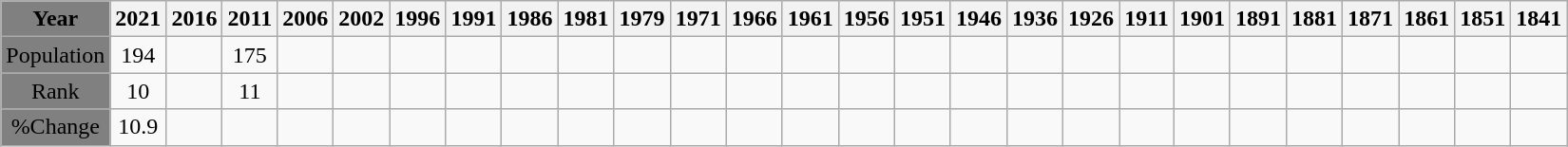<table class="wikitable">
<tr>
<th style="background:grey;">Year</th>
<th>2021</th>
<th>2016</th>
<th>2011</th>
<th>2006</th>
<th>2002</th>
<th>1996</th>
<th>1991</th>
<th>1986</th>
<th>1981</th>
<th>1979</th>
<th>1971</th>
<th>1966</th>
<th>1961</th>
<th>1956</th>
<th>1951</th>
<th>1946</th>
<th>1936</th>
<th>1926</th>
<th>1911</th>
<th>1901</th>
<th>1891</th>
<th>1881</th>
<th>1871</th>
<th>1861</th>
<th>1851</th>
<th>1841</th>
</tr>
<tr align="center">
<td style="background:grey;">Population</td>
<td>194</td>
<td></td>
<td>175</td>
<td></td>
<td></td>
<td></td>
<td></td>
<td></td>
<td></td>
<td></td>
<td></td>
<td></td>
<td></td>
<td></td>
<td></td>
<td></td>
<td></td>
<td></td>
<td></td>
<td></td>
<td></td>
<td></td>
<td></td>
<td></td>
<td></td>
<td></td>
</tr>
<tr align="center">
<td style="background:grey;">Rank</td>
<td>10</td>
<td></td>
<td>11</td>
<td></td>
<td></td>
<td></td>
<td></td>
<td></td>
<td></td>
<td></td>
<td></td>
<td></td>
<td></td>
<td></td>
<td></td>
<td></td>
<td></td>
<td></td>
<td></td>
<td></td>
<td></td>
<td></td>
<td></td>
<td></td>
<td></td>
<td></td>
</tr>
<tr align="center">
<td style="background:grey;">%Change</td>
<td>10.9</td>
<td></td>
<td></td>
<td></td>
<td></td>
<td></td>
<td></td>
<td></td>
<td></td>
<td></td>
<td></td>
<td></td>
<td></td>
<td></td>
<td></td>
<td></td>
<td></td>
<td></td>
<td></td>
<td></td>
<td></td>
<td></td>
<td></td>
<td></td>
<td></td>
<td></td>
</tr>
</table>
